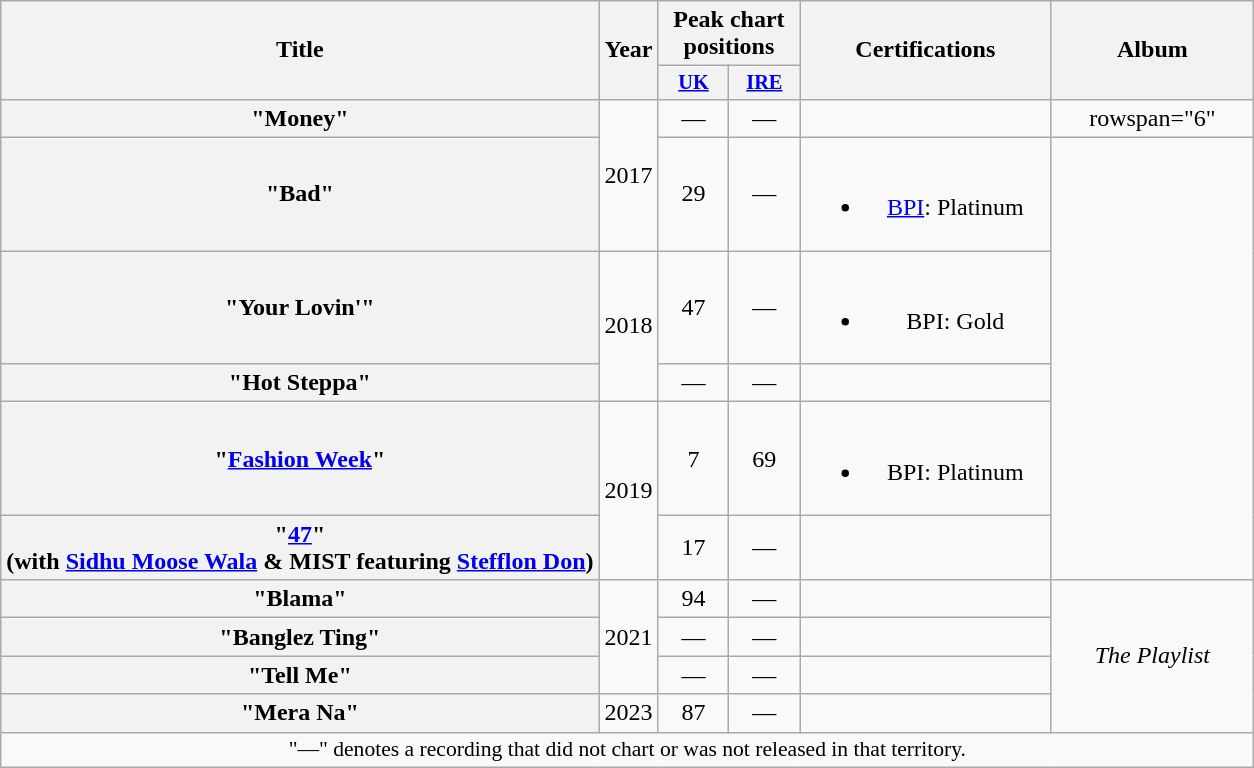<table class="wikitable plainrowheaders" style="text-align:center;">
<tr>
<th scope="col" rowspan="2">Title</th>
<th scope="col" rowspan="2" style="width:2em;">Year</th>
<th scope="col" colspan="2">Peak chart positions</th>
<th scope="col" rowspan="2" style="width:10em;">Certifications</th>
<th scope="col" rowspan="2" style="width:8em;">Album</th>
</tr>
<tr>
<th scope="col" style="width:3em;font-size:85%;"><a href='#'>UK</a><br></th>
<th scope="col" style="width:3em;font-size:85%;"><a href='#'>IRE</a><br></th>
</tr>
<tr>
<th scope="row">"Money"<br></th>
<td rowspan="2">2017</td>
<td>—</td>
<td>—</td>
<td></td>
<td>rowspan="6" </td>
</tr>
<tr>
<th scope="row">"Bad"<br></th>
<td>29</td>
<td>—</td>
<td><br><ul><li><a href='#'>BPI</a>: Platinum</li></ul></td>
</tr>
<tr>
<th scope="row">"Your Lovin'"<br></th>
<td rowspan="2">2018</td>
<td>47</td>
<td>—</td>
<td><br><ul><li>BPI: Gold</li></ul></td>
</tr>
<tr>
<th scope="row">"Hot Steppa"<br></th>
<td>—</td>
<td>—</td>
<td></td>
</tr>
<tr>
<th scope="row">"<a href='#'>Fashion Week</a>"<br></th>
<td rowspan="2">2019</td>
<td>7</td>
<td>69</td>
<td><br><ul><li>BPI: Platinum</li></ul></td>
</tr>
<tr>
<th scope="row">"<a href='#'>47</a>"<br><span>(with <a href='#'>Sidhu Moose Wala</a> & MIST featuring <a href='#'>Stefflon Don</a>)</span></th>
<td>17</td>
<td>—</td>
<td></td>
</tr>
<tr>
<th scope="row">"Blama"<br></th>
<td rowspan="3">2021</td>
<td>94</td>
<td>—</td>
<td></td>
<td rowspan="4"><em>The Playlist</em></td>
</tr>
<tr>
<th scope="row">"Banglez Ting"<br></th>
<td>—</td>
<td>—</td>
<td></td>
</tr>
<tr>
<th scope="row">"Tell Me"<br></th>
<td>—</td>
<td>—</td>
<td></td>
</tr>
<tr>
<th scope="row">"Mera Na"<br></th>
<td>2023</td>
<td>87</td>
<td>—</td>
<td></td>
</tr>
<tr>
<td colspan="6" style="font-size:90%">"—" denotes a recording that did not chart or was not released in that territory.</td>
</tr>
</table>
